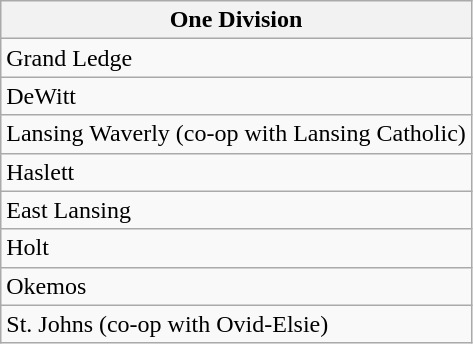<table class="wikitable">
<tr>
<th>One Division</th>
</tr>
<tr>
<td>Grand Ledge</td>
</tr>
<tr>
<td>DeWitt</td>
</tr>
<tr>
<td>Lansing Waverly (co-op with Lansing Catholic)</td>
</tr>
<tr>
<td>Haslett</td>
</tr>
<tr>
<td>East Lansing</td>
</tr>
<tr>
<td>Holt</td>
</tr>
<tr>
<td>Okemos</td>
</tr>
<tr>
<td>St. Johns (co-op with Ovid-Elsie)</td>
</tr>
</table>
